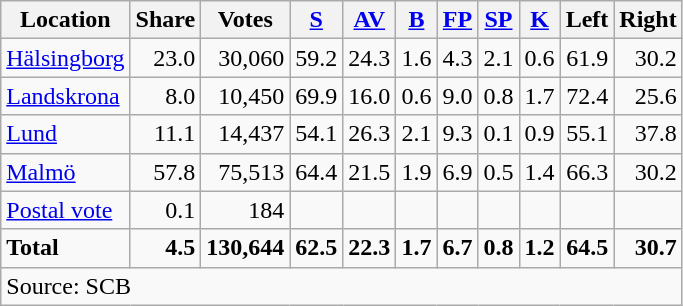<table class="wikitable sortable" style=text-align:right>
<tr>
<th>Location</th>
<th>Share</th>
<th>Votes</th>
<th><a href='#'>S</a></th>
<th><a href='#'>AV</a></th>
<th><a href='#'>B</a></th>
<th><a href='#'>FP</a></th>
<th><a href='#'>SP</a></th>
<th><a href='#'>K</a></th>
<th>Left</th>
<th>Right</th>
</tr>
<tr>
<td align=left><a href='#'>Hälsingborg</a></td>
<td>23.0</td>
<td>30,060</td>
<td>59.2</td>
<td>24.3</td>
<td>1.6</td>
<td>4.3</td>
<td>2.1</td>
<td>0.6</td>
<td>61.9</td>
<td>30.2</td>
</tr>
<tr>
<td align=left><a href='#'>Landskrona</a></td>
<td>8.0</td>
<td>10,450</td>
<td>69.9</td>
<td>16.0</td>
<td>0.6</td>
<td>9.0</td>
<td>0.8</td>
<td>1.7</td>
<td>72.4</td>
<td>25.6</td>
</tr>
<tr>
<td align=left><a href='#'>Lund</a></td>
<td>11.1</td>
<td>14,437</td>
<td>54.1</td>
<td>26.3</td>
<td>2.1</td>
<td>9.3</td>
<td>0.1</td>
<td>0.9</td>
<td>55.1</td>
<td>37.8</td>
</tr>
<tr>
<td align=left><a href='#'>Malmö</a></td>
<td>57.8</td>
<td>75,513</td>
<td>64.4</td>
<td>21.5</td>
<td>1.9</td>
<td>6.9</td>
<td>0.5</td>
<td>1.4</td>
<td>66.3</td>
<td>30.2</td>
</tr>
<tr>
<td align=left><a href='#'>Postal vote</a></td>
<td>0.1</td>
<td>184</td>
<td></td>
<td></td>
<td></td>
<td></td>
<td></td>
<td></td>
<td></td>
<td></td>
</tr>
<tr>
<td align=left><strong>Total</strong></td>
<td><strong>4.5</strong></td>
<td><strong>130,644</strong></td>
<td><strong>62.5</strong></td>
<td><strong>22.3</strong></td>
<td><strong>1.7</strong></td>
<td><strong>6.7</strong></td>
<td><strong>0.8</strong></td>
<td><strong>1.2</strong></td>
<td><strong>64.5</strong></td>
<td><strong>30.7</strong></td>
</tr>
<tr>
<td align=left colspan=11>Source: SCB </td>
</tr>
</table>
